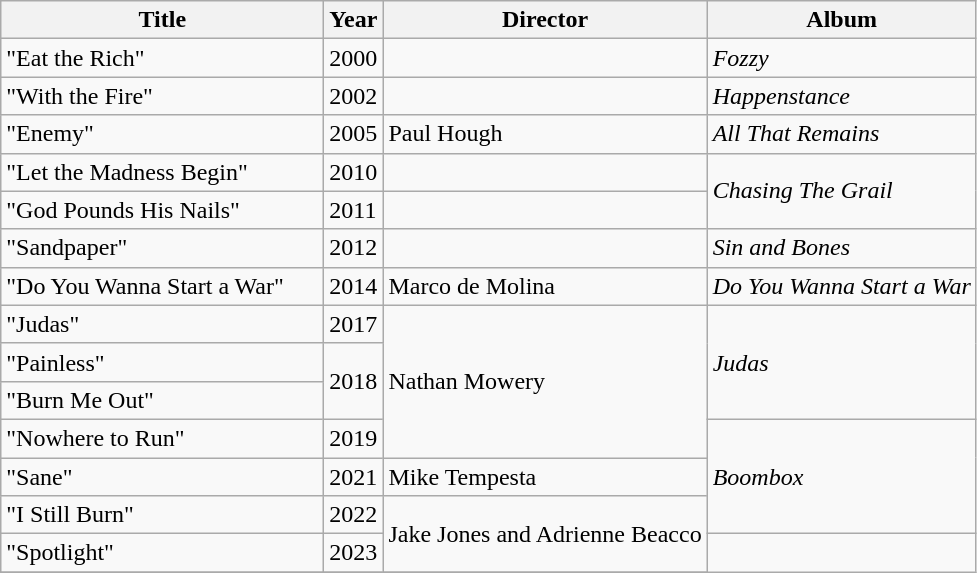<table class="wikitable">
<tr>
<th scope="col" style="width:13em;">Title</th>
<th>Year</th>
<th>Director</th>
<th>Album</th>
</tr>
<tr>
<td scope="row">"Eat the Rich"</td>
<td>2000</td>
<td></td>
<td><em>Fozzy</em></td>
</tr>
<tr>
<td scope="row">"With the Fire"</td>
<td>2002</td>
<td></td>
<td><em>Happenstance</em></td>
</tr>
<tr>
<td scope="row">"Enemy"</td>
<td>2005</td>
<td>Paul Hough</td>
<td><em>All That Remains</em></td>
</tr>
<tr>
<td scope="row">"Let the Madness Begin"</td>
<td>2010</td>
<td></td>
<td rowspan="2"><em>Chasing The Grail</em></td>
</tr>
<tr>
<td scope="row">"God Pounds His Nails"</td>
<td>2011</td>
<td></td>
</tr>
<tr>
<td scope="row">"Sandpaper"</td>
<td>2012</td>
<td></td>
<td><em>Sin and Bones</em></td>
</tr>
<tr>
<td scope="row">"Do You Wanna Start a War"</td>
<td>2014</td>
<td>Marco de Molina</td>
<td><em>Do You Wanna Start a War</em></td>
</tr>
<tr>
<td scope="row">"Judas"</td>
<td>2017</td>
<td rowspan="4">Nathan Mowery</td>
<td rowspan="3"><em>Judas</em></td>
</tr>
<tr>
<td scope="row">"Painless"</td>
<td rowspan="2">2018</td>
</tr>
<tr>
<td scope="row">"Burn Me Out"</td>
</tr>
<tr>
<td scope="row">"Nowhere to Run"</td>
<td>2019</td>
<td rowspan="3"><em>Boombox</em></td>
</tr>
<tr>
<td scope="row">"Sane"</td>
<td>2021</td>
<td>Mike Tempesta</td>
</tr>
<tr>
<td scope="row">"I Still Burn"</td>
<td>2022</td>
<td rowspan="2">Jake Jones and Adrienne Beacco</td>
</tr>
<tr>
<td scope="row">"Spotlight"</td>
<td>2023</td>
</tr>
<tr>
</tr>
</table>
